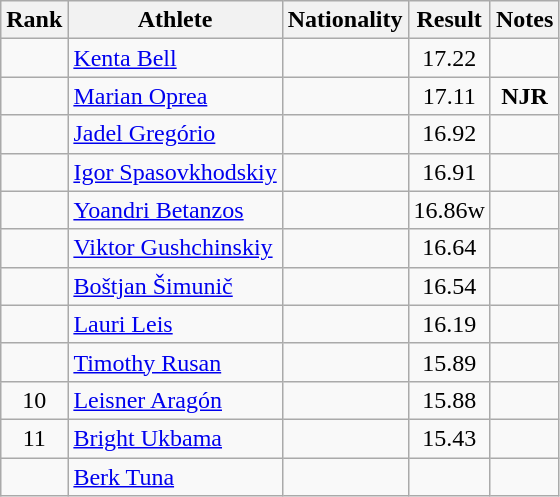<table class="wikitable sortable" style="text-align:center">
<tr>
<th>Rank</th>
<th>Athlete</th>
<th>Nationality</th>
<th>Result</th>
<th>Notes</th>
</tr>
<tr>
<td></td>
<td align=left><a href='#'>Kenta Bell</a></td>
<td align=left></td>
<td>17.22</td>
<td></td>
</tr>
<tr>
<td></td>
<td align=left><a href='#'>Marian Oprea</a></td>
<td align=left></td>
<td>17.11</td>
<td><strong>NJR</strong></td>
</tr>
<tr>
<td></td>
<td align=left><a href='#'>Jadel Gregório</a></td>
<td align=left></td>
<td>16.92</td>
<td></td>
</tr>
<tr>
<td></td>
<td align=left><a href='#'>Igor Spasovkhodskiy</a></td>
<td align=left></td>
<td>16.91</td>
<td></td>
</tr>
<tr>
<td></td>
<td align=left><a href='#'>Yoandri Betanzos</a></td>
<td align=left></td>
<td>16.86w</td>
<td></td>
</tr>
<tr>
<td></td>
<td align=left><a href='#'>Viktor Gushchinskiy</a></td>
<td align=left></td>
<td>16.64</td>
<td></td>
</tr>
<tr>
<td></td>
<td align=left><a href='#'>Boštjan Šimunič</a></td>
<td align=left></td>
<td>16.54</td>
<td></td>
</tr>
<tr>
<td></td>
<td align=left><a href='#'>Lauri Leis</a></td>
<td align=left></td>
<td>16.19</td>
<td></td>
</tr>
<tr>
<td></td>
<td align=left><a href='#'>Timothy Rusan</a></td>
<td align=left></td>
<td>15.89</td>
<td></td>
</tr>
<tr>
<td>10</td>
<td align=left><a href='#'>Leisner Aragón</a></td>
<td align=left></td>
<td>15.88</td>
<td></td>
</tr>
<tr>
<td>11</td>
<td align=left><a href='#'>Bright Ukbama</a></td>
<td align=left></td>
<td>15.43</td>
<td></td>
</tr>
<tr>
<td></td>
<td align=left><a href='#'>Berk Tuna</a></td>
<td align=left></td>
<td></td>
<td></td>
</tr>
</table>
